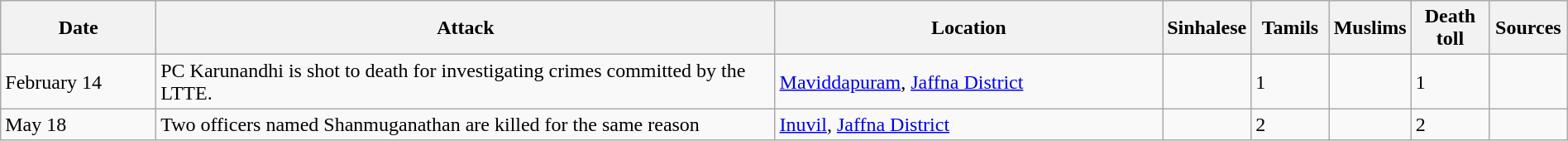<table class="wikitable" style="width:100%;">
<tr>
<th width="10%">Date</th>
<th width="40%">Attack</th>
<th width="25%">Location</th>
<th width="5%">Sinhalese</th>
<th width="5%">Tamils</th>
<th width="5%">Muslims</th>
<th width="5%">Death toll</th>
<th width="5%">Sources</th>
</tr>
<tr>
<td>February 14</td>
<td>PC Karunandhi is shot to death for investigating crimes committed by the LTTE.</td>
<td><a href='#'>Maviddapuram</a>, <a href='#'>Jaffna District</a></td>
<td></td>
<td>1</td>
<td></td>
<td>1</td>
<td></td>
</tr>
<tr>
<td>May 18</td>
<td>Two officers named Shanmuganathan are killed for the same reason</td>
<td><a href='#'>Inuvil</a>, <a href='#'>Jaffna District</a></td>
<td></td>
<td>2</td>
<td></td>
<td>2</td>
<td></td>
</tr>
</table>
